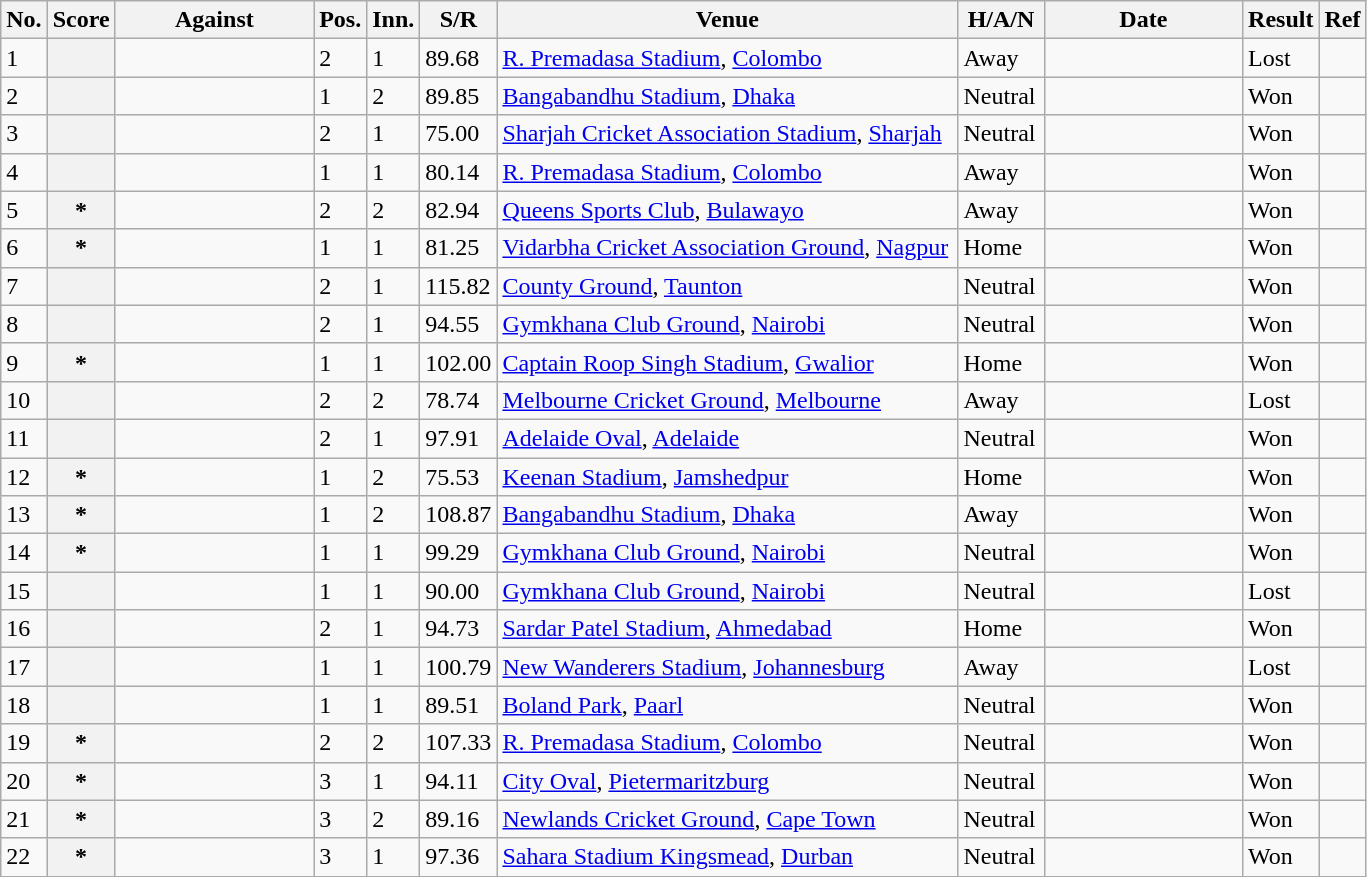<table class="wikitable plainrowheaders sortable">
<tr>
<th scope="col" style="width:10px">No.</th>
<th scope="col" style="width:30px">Score</th>
<th scope="col" style="width:125px">Against</th>
<th scope="col" style="width:10px">Pos.</th>
<th scope="col" style="width:10px">Inn.</th>
<th scope="col" style="width:20px">S/R</th>
<th scope="col" style="width:300px">Venue</th>
<th scope="col" style="width:50px">H/A/N</th>
<th scope="col" style="width:125px">Date</th>
<th scope="col" style="width:40px">Result</th>
<th scope="col" style="width:20px" class="unsortable">Ref</th>
</tr>
<tr>
<td>1</td>
<th scope="row"></th>
<td></td>
<td>2</td>
<td>1</td>
<td>89.68</td>
<td><a href='#'>R. Premadasa Stadium</a>, <a href='#'>Colombo</a></td>
<td>Away</td>
<td></td>
<td>Lost</td>
<td></td>
</tr>
<tr>
<td>2</td>
<th scope="row"> </th>
<td></td>
<td>1</td>
<td>2</td>
<td>89.85</td>
<td><a href='#'>Bangabandhu Stadium</a>, <a href='#'>Dhaka</a></td>
<td>Neutral</td>
<td></td>
<td>Won</td>
<td></td>
</tr>
<tr>
<td>3</td>
<th scope="row"></th>
<td></td>
<td>2</td>
<td>1</td>
<td>75.00</td>
<td><a href='#'>Sharjah Cricket Association Stadium</a>, <a href='#'>Sharjah</a></td>
<td>Neutral</td>
<td></td>
<td>Won</td>
<td></td>
</tr>
<tr>
<td>4</td>
<th scope="row"></th>
<td></td>
<td>1</td>
<td>1</td>
<td>80.14</td>
<td><a href='#'>R. Premadasa Stadium</a>, <a href='#'>Colombo</a></td>
<td>Away</td>
<td></td>
<td>Won</td>
<td></td>
</tr>
<tr>
<td>5</td>
<th scope="row">* </th>
<td></td>
<td>2</td>
<td>2</td>
<td>82.94</td>
<td><a href='#'>Queens Sports Club</a>, <a href='#'>Bulawayo</a></td>
<td>Away</td>
<td></td>
<td>Won</td>
<td></td>
</tr>
<tr>
<td>6</td>
<th scope="row">* </th>
<td></td>
<td>1</td>
<td>1</td>
<td>81.25</td>
<td><a href='#'>Vidarbha Cricket Association Ground</a>, <a href='#'>Nagpur</a></td>
<td>Home</td>
<td></td>
<td>Won</td>
<td></td>
</tr>
<tr>
<td>7</td>
<th scope="row"> </th>
<td></td>
<td>2</td>
<td>1</td>
<td>115.82</td>
<td><a href='#'>County Ground</a>, <a href='#'>Taunton</a></td>
<td>Neutral</td>
<td></td>
<td>Won</td>
<td></td>
</tr>
<tr>
<td>8</td>
<th scope="row"> </th>
<td></td>
<td>2</td>
<td>1</td>
<td>94.55</td>
<td><a href='#'>Gymkhana Club Ground</a>, <a href='#'>Nairobi</a></td>
<td>Neutral</td>
<td></td>
<td>Won</td>
<td></td>
</tr>
<tr>
<td>9</td>
<th scope="row">* </th>
<td></td>
<td>1</td>
<td>1</td>
<td>102.00</td>
<td><a href='#'>Captain Roop Singh Stadium</a>, <a href='#'>Gwalior</a></td>
<td>Home</td>
<td></td>
<td>Won</td>
<td></td>
</tr>
<tr>
<td>10</td>
<th scope="row"></th>
<td></td>
<td>2</td>
<td>2</td>
<td>78.74</td>
<td><a href='#'>Melbourne Cricket Ground</a>, <a href='#'>Melbourne</a></td>
<td>Away</td>
<td></td>
<td>Lost</td>
<td></td>
</tr>
<tr>
<td>11</td>
<th scope="row"> </th>
<td></td>
<td>2</td>
<td>1</td>
<td>97.91</td>
<td><a href='#'>Adelaide Oval</a>, <a href='#'>Adelaide</a></td>
<td>Neutral</td>
<td></td>
<td>Won</td>
<td></td>
</tr>
<tr>
<td>12</td>
<th scope="row">*  </th>
<td></td>
<td>1</td>
<td>2</td>
<td>75.53</td>
<td><a href='#'>Keenan Stadium</a>, <a href='#'>Jamshedpur</a></td>
<td>Home</td>
<td></td>
<td>Won</td>
<td></td>
</tr>
<tr>
<td>13</td>
<th scope="row">*  </th>
<td></td>
<td>1</td>
<td>2</td>
<td>108.87</td>
<td><a href='#'>Bangabandhu Stadium</a>, <a href='#'>Dhaka</a></td>
<td>Away</td>
<td></td>
<td>Won</td>
<td></td>
</tr>
<tr>
<td>14</td>
<th scope="row">*  </th>
<td></td>
<td>1</td>
<td>1</td>
<td>99.29</td>
<td><a href='#'>Gymkhana Club Ground</a>, <a href='#'>Nairobi</a></td>
<td>Neutral</td>
<td></td>
<td>Won</td>
<td></td>
</tr>
<tr>
<td>15</td>
<th scope="row"> </th>
<td></td>
<td>1</td>
<td>1</td>
<td>90.00</td>
<td><a href='#'>Gymkhana Club Ground</a>, <a href='#'>Nairobi</a></td>
<td>Neutral</td>
<td></td>
<td>Lost</td>
<td></td>
</tr>
<tr>
<td>16</td>
<th scope="row">  </th>
<td></td>
<td>2</td>
<td>1</td>
<td>94.73</td>
<td><a href='#'>Sardar Patel Stadium</a>, <a href='#'>Ahmedabad</a></td>
<td>Home</td>
<td></td>
<td>Won</td>
<td></td>
</tr>
<tr>
<td>17</td>
<th scope="row"> </th>
<td></td>
<td>1</td>
<td>1</td>
<td>100.79</td>
<td><a href='#'>New Wanderers Stadium</a>, <a href='#'>Johannesburg</a></td>
<td>Away</td>
<td></td>
<td>Lost</td>
<td></td>
</tr>
<tr>
<td>18</td>
<th scope="row"> </th>
<td></td>
<td>1</td>
<td>1</td>
<td>89.51</td>
<td><a href='#'>Boland Park</a>, <a href='#'>Paarl</a></td>
<td>Neutral</td>
<td></td>
<td>Won</td>
<td></td>
</tr>
<tr>
<td>19</td>
<th scope="row">* </th>
<td></td>
<td>2</td>
<td>2</td>
<td>107.33</td>
<td><a href='#'>R. Premadasa Stadium</a>, <a href='#'>Colombo</a></td>
<td>Neutral</td>
<td></td>
<td>Won</td>
<td></td>
</tr>
<tr>
<td>20</td>
<th scope="row">* </th>
<td></td>
<td>3</td>
<td>1</td>
<td>94.11</td>
<td><a href='#'>City Oval</a>, <a href='#'>Pietermaritzburg</a></td>
<td>Neutral</td>
<td></td>
<td>Won</td>
<td></td>
</tr>
<tr>
<td>21</td>
<th scope="row">*  </th>
<td></td>
<td>3</td>
<td>2</td>
<td>89.16</td>
<td><a href='#'>Newlands Cricket Ground</a>, <a href='#'>Cape Town</a></td>
<td>Neutral</td>
<td></td>
<td>Won</td>
<td></td>
</tr>
<tr>
<td>22</td>
<th scope="row">*  </th>
<td></td>
<td>3</td>
<td>1</td>
<td>97.36</td>
<td><a href='#'>Sahara Stadium Kingsmead</a>, <a href='#'>Durban</a></td>
<td>Neutral</td>
<td></td>
<td>Won</td>
<td></td>
</tr>
</table>
